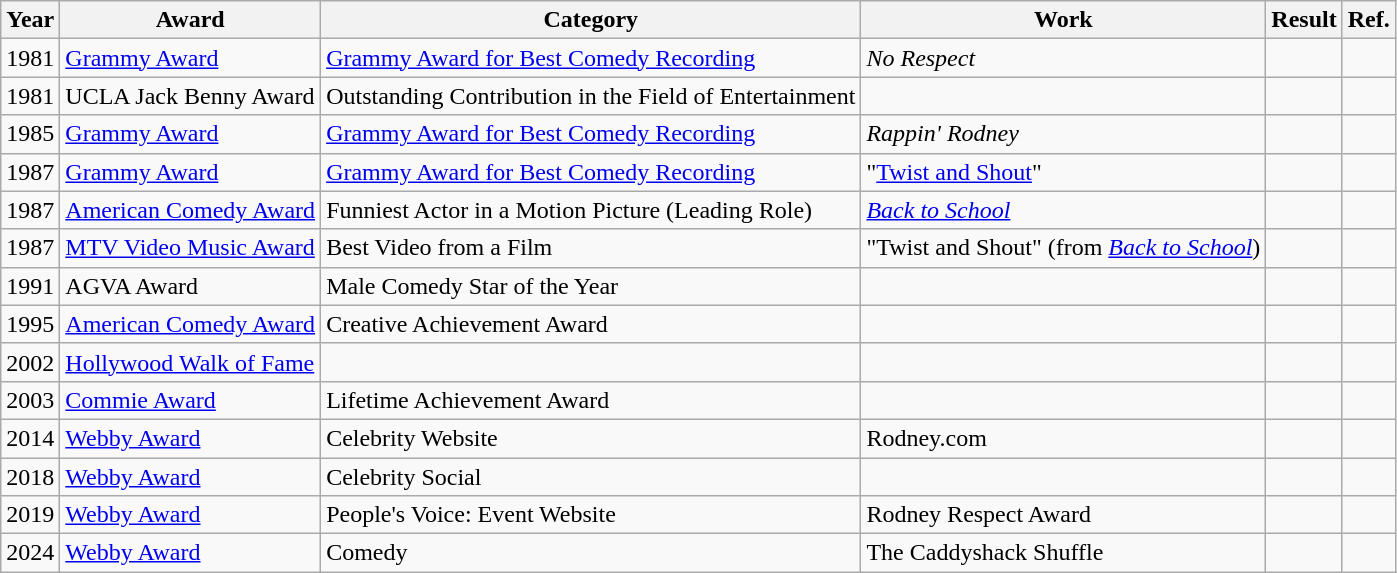<table class="wikitable sortable">
<tr>
<th>Year</th>
<th>Award</th>
<th>Category</th>
<th>Work</th>
<th>Result</th>
<th class="unsortable">Ref.</th>
</tr>
<tr>
<td>1981</td>
<td><a href='#'>Grammy Award</a></td>
<td><a href='#'>Grammy Award for Best Comedy Recording</a></td>
<td><em>No Respect</em></td>
<td></td>
<td></td>
</tr>
<tr>
<td>1981</td>
<td>UCLA Jack Benny Award</td>
<td>Outstanding Contribution in the Field of Entertainment</td>
<td></td>
<td></td>
<td></td>
</tr>
<tr>
<td>1985</td>
<td><a href='#'>Grammy Award</a></td>
<td><a href='#'>Grammy Award for Best Comedy Recording</a></td>
<td><em>Rappin' Rodney</em></td>
<td></td>
<td></td>
</tr>
<tr>
<td>1987</td>
<td><a href='#'>Grammy Award</a></td>
<td><a href='#'>Grammy Award for Best Comedy Recording</a></td>
<td>"<a href='#'>Twist and Shout</a>"</td>
<td></td>
<td></td>
</tr>
<tr>
<td>1987</td>
<td><a href='#'>American Comedy Award</a></td>
<td>Funniest Actor in a Motion Picture (Leading Role)</td>
<td><em><a href='#'>Back to School</a></em></td>
<td></td>
<td></td>
</tr>
<tr>
<td>1987</td>
<td><a href='#'>MTV Video Music Award</a></td>
<td>Best Video from a Film</td>
<td>"Twist and Shout" (from <em><a href='#'>Back to School</a></em>)</td>
<td></td>
<td></td>
</tr>
<tr>
<td>1991</td>
<td>AGVA Award</td>
<td>Male Comedy Star of the Year</td>
<td></td>
<td></td>
<td></td>
</tr>
<tr>
<td>1995</td>
<td><a href='#'>American Comedy Award</a></td>
<td>Creative Achievement Award</td>
<td></td>
<td></td>
<td></td>
</tr>
<tr>
<td>2002</td>
<td><a href='#'>Hollywood Walk of Fame</a></td>
<td></td>
<td></td>
<td></td>
<td></td>
</tr>
<tr>
<td>2003</td>
<td><a href='#'>Commie Award</a></td>
<td>Lifetime Achievement Award</td>
<td></td>
<td></td>
<td></td>
</tr>
<tr>
<td>2014</td>
<td><a href='#'>Webby Award</a></td>
<td>Celebrity Website</td>
<td>Rodney.com</td>
<td></td>
<td></td>
</tr>
<tr>
<td>2018</td>
<td><a href='#'>Webby Award</a></td>
<td>Celebrity Social</td>
<td></td>
<td></td>
<td></td>
</tr>
<tr>
<td>2019</td>
<td><a href='#'>Webby Award</a></td>
<td>People's Voice: Event Website</td>
<td>Rodney Respect Award</td>
<td></td>
<td></td>
</tr>
<tr>
<td>2024</td>
<td><a href='#'>Webby Award</a></td>
<td>Comedy</td>
<td>The Caddyshack Shuffle</td>
<td></td>
<td></td>
</tr>
</table>
